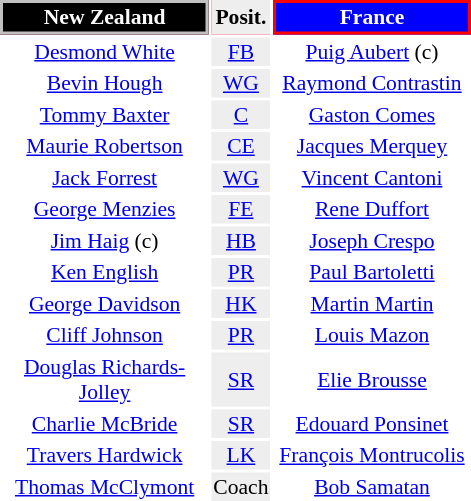<table style="float:right; font-size:90%; margin-left:1em;">
<tr style="background:#f03;">
<th align="centre"  style="width:133px; border:2px solid silver; background:black; color:white;">New Zealand</th>
<th style="text-align:center; background:#eee; color:black;">Posit.</th>
<th align="centre"  style="width:133px; width:126px; border:2px solid red; background:blue; color:white;">France</th>
</tr>
<tr>
<td style="text-align:center;"><a href='#'>Desmond White</a></td>
<td style="text-align:center; background:#eee;"><a href='#'>FB</a></td>
<td style="text-align:center;"><a href='#'>Puig Aubert</a> (c)</td>
</tr>
<tr>
<td style="text-align:center;"><a href='#'>Bevin Hough</a></td>
<td style="text-align:center; background:#eee;"><a href='#'>WG</a></td>
<td style="text-align:center;"><a href='#'>Raymond Contrastin</a></td>
</tr>
<tr>
<td style="text-align:center;"><a href='#'>Tommy Baxter</a></td>
<td style="text-align:center; background:#eee;"><a href='#'>C</a></td>
<td style="text-align:center;"><a href='#'>Gaston Comes</a></td>
</tr>
<tr>
<td style="text-align:center;"><a href='#'>Maurie Robertson</a></td>
<td style="text-align:center; background:#eee;"><a href='#'>CE</a></td>
<td style="text-align:center;"><a href='#'>Jacques Merquey</a></td>
</tr>
<tr>
<td style="text-align:center;"><a href='#'>Jack Forrest</a></td>
<td style="text-align:center; background:#eee;"><a href='#'>WG</a></td>
<td style="text-align:center;"><a href='#'>Vincent Cantoni</a></td>
</tr>
<tr>
<td style="text-align:center;"><a href='#'>George Menzies</a></td>
<td style="text-align:center; background:#eee;"><a href='#'>FE</a></td>
<td style="text-align:center;"><a href='#'>Rene Duffort</a></td>
</tr>
<tr>
<td style="text-align:center;"><a href='#'>Jim Haig</a> (c)</td>
<td style="text-align:center; background:#eee;"><a href='#'>HB</a></td>
<td style="text-align:center;"><a href='#'>Joseph Crespo</a></td>
</tr>
<tr>
<td style="text-align:center;"><a href='#'>Ken English</a></td>
<td style="text-align:center; background:#eee;"><a href='#'>PR</a></td>
<td style="text-align:center;"><a href='#'>Paul Bartoletti</a></td>
</tr>
<tr>
<td style="text-align:center;"><a href='#'>George Davidson</a></td>
<td style="text-align:center; background:#eee;"><a href='#'>HK</a></td>
<td style="text-align:center;"><a href='#'>Martin Martin</a></td>
</tr>
<tr>
<td style="text-align:center;"><a href='#'>Cliff Johnson</a></td>
<td style="text-align:center; background:#eee;"><a href='#'>PR</a></td>
<td style="text-align:center;"><a href='#'>Louis Mazon</a></td>
</tr>
<tr>
<td style="text-align:center;"><a href='#'>Douglas Richards-Jolley</a></td>
<td style="text-align:center; background:#eee;"><a href='#'>SR</a></td>
<td style="text-align:center;"><a href='#'>Elie Brousse</a></td>
</tr>
<tr>
<td style="text-align:center;"><a href='#'>Charlie McBride</a></td>
<td style="text-align:center; background:#eee;"><a href='#'>SR</a></td>
<td style="text-align:center;"><a href='#'>Edouard Ponsinet</a></td>
</tr>
<tr>
<td style="text-align:center;"><a href='#'>Travers Hardwick</a></td>
<td style="text-align:center; background:#eee;"><a href='#'>LK</a></td>
<td style="text-align:center;"><a href='#'>François Montrucolis</a></td>
</tr>
<tr style="text-align:center;">
<td><a href='#'>Thomas McClymont</a></td>
<td style="text-align:center; background:#eee;">Coach</td>
<td style="text-align:center;"><a href='#'>Bob Samatan</a></td>
</tr>
</table>
